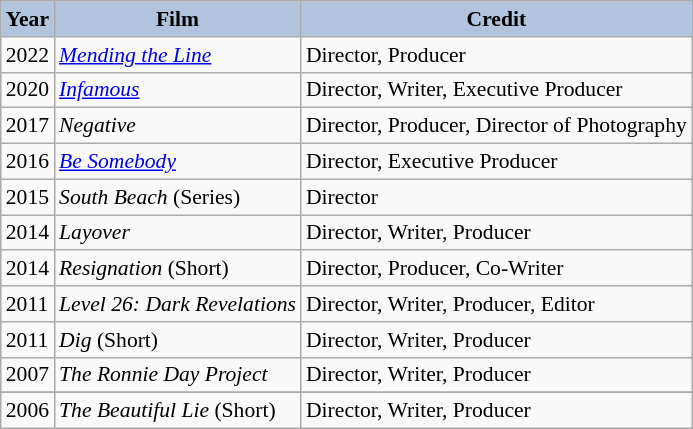<table class="wikitable" style="font-size:90%;">
<tr>
<th style="background:#B0C4DE;">Year</th>
<th style="background:#B0C4DE;">Film</th>
<th style="background:#B0C4DE;">Credit</th>
</tr>
<tr>
<td>2022</td>
<td><em><a href='#'>Mending the Line</a></em></td>
<td>Director, Producer</td>
</tr>
<tr>
<td>2020</td>
<td><em><a href='#'>Infamous</a></em></td>
<td>Director, Writer, Executive Producer</td>
</tr>
<tr>
<td>2017</td>
<td><em>Negative</em></td>
<td>Director, Producer, Director of Photography</td>
</tr>
<tr>
<td>2016</td>
<td><em><a href='#'>Be Somebody</a></em></td>
<td>Director, Executive Producer</td>
</tr>
<tr>
<td>2015</td>
<td><em>South Beach</em> (Series)</td>
<td>Director</td>
</tr>
<tr>
<td>2014</td>
<td><em>Layover</em></td>
<td>Director, Writer, Producer</td>
</tr>
<tr>
<td>2014</td>
<td><em>Resignation</em> (Short)</td>
<td>Director, Producer, Co-Writer</td>
</tr>
<tr>
<td>2011</td>
<td><em>Level 26: Dark Revelations</em></td>
<td>Director, Writer, Producer, Editor</td>
</tr>
<tr>
<td>2011</td>
<td><em>Dig</em> (Short)</td>
<td>Director, Writer, Producer</td>
</tr>
<tr>
<td>2007</td>
<td><em>The Ronnie Day Project</em></td>
<td>Director, Writer, Producer</td>
</tr>
<tr>
</tr>
<tr>
<td>2006</td>
<td><em>The Beautiful Lie</em> (Short)</td>
<td>Director, Writer, Producer</td>
</tr>
</table>
